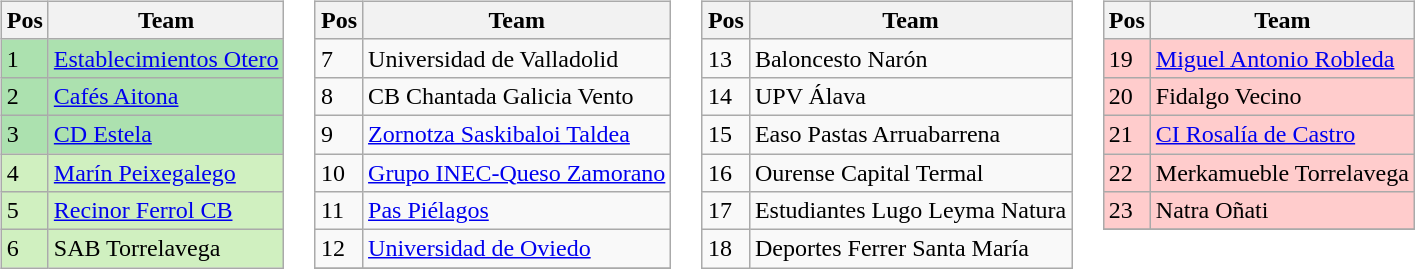<table>
<tr>
<td valign="top" width=0%><br><table class="wikitable">
<tr>
<th>Pos</th>
<th>Team</th>
</tr>
<tr bgcolor=ACE1AF>
<td>1</td>
<td><a href='#'>Establecimientos Otero</a></td>
</tr>
<tr bgcolor=ACE1AF>
<td>2</td>
<td><a href='#'>Cafés Aitona</a></td>
</tr>
<tr bgcolor=ACE1AF>
<td>3</td>
<td><a href='#'>CD Estela</a></td>
</tr>
<tr bgcolor=D0F0C0>
<td>4</td>
<td><a href='#'>Marín Peixegalego</a></td>
</tr>
<tr bgcolor=D0F0C0>
<td>5</td>
<td><a href='#'>Recinor Ferrol CB</a></td>
</tr>
<tr bgcolor=D0F0C0>
<td>6</td>
<td>SAB Torrelavega</td>
</tr>
</table>
</td>
<td valign="top" width=0%><br><table class="wikitable">
<tr>
<th>Pos</th>
<th>Team</th>
</tr>
<tr>
<td>7</td>
<td>Universidad de Valladolid</td>
</tr>
<tr>
<td>8</td>
<td>CB Chantada Galicia Vento</td>
</tr>
<tr>
<td>9</td>
<td><a href='#'>Zornotza Saskibaloi Taldea</a></td>
</tr>
<tr>
<td>10</td>
<td><a href='#'>Grupo INEC-Queso Zamorano</a></td>
</tr>
<tr>
<td>11</td>
<td><a href='#'>Pas Piélagos</a></td>
</tr>
<tr>
<td>12</td>
<td><a href='#'>Universidad de Oviedo</a></td>
</tr>
<tr>
</tr>
</table>
</td>
<td valign="top" width=0%><br><table class="wikitable">
<tr>
<th>Pos</th>
<th>Team</th>
</tr>
<tr>
<td>13</td>
<td>Baloncesto Narón</td>
</tr>
<tr>
<td>14</td>
<td>UPV Álava</td>
</tr>
<tr>
<td>15</td>
<td>Easo Pastas Arruabarrena</td>
</tr>
<tr>
<td>16</td>
<td>Ourense Capital Termal</td>
</tr>
<tr>
<td>17</td>
<td>Estudiantes Lugo Leyma Natura</td>
</tr>
<tr>
<td>18</td>
<td>Deportes Ferrer Santa María</td>
</tr>
</table>
</td>
<td valign="top" width=0%><br><table class="wikitable">
<tr>
<th>Pos</th>
<th>Team</th>
</tr>
<tr bgcolor=FFCCCC>
<td>19</td>
<td><a href='#'>Miguel Antonio Robleda</a></td>
</tr>
<tr bgcolor=FFCCCC>
<td>20</td>
<td>Fidalgo Vecino</td>
</tr>
<tr bgcolor=FFCCCC>
<td>21</td>
<td><a href='#'>CI Rosalía de Castro</a></td>
</tr>
<tr bgcolor=FFCCCC>
<td>22</td>
<td>Merkamueble Torrelavega</td>
</tr>
<tr bgcolor=FFCCCC>
<td>23</td>
<td>Natra Oñati</td>
</tr>
<tr>
</tr>
</table>
</td>
</tr>
</table>
